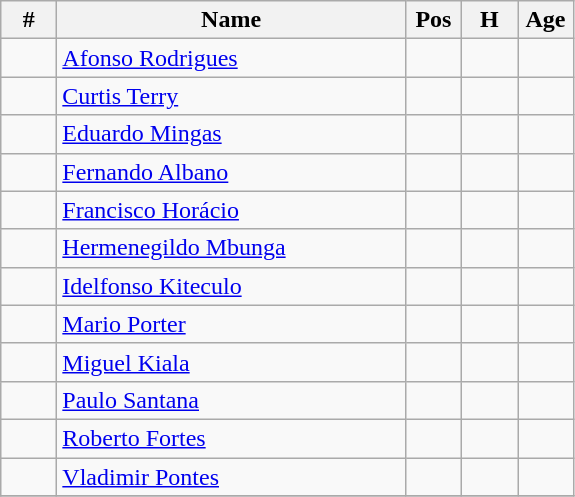<table class="wikitable">
<tr>
<th width="30">#</th>
<th width="225">Name</th>
<th width="30">Pos</th>
<th width="30">H</th>
<th width="30">Age</th>
</tr>
<tr>
<td></td>
<td> <a href='#'>Afonso Rodrigues</a></td>
<td></td>
<td></td>
<td></td>
</tr>
<tr>
<td></td>
<td> <a href='#'>Curtis Terry</a></td>
<td></td>
<td></td>
<td></td>
</tr>
<tr>
<td></td>
<td> <a href='#'>Eduardo Mingas</a></td>
<td></td>
<td></td>
<td></td>
</tr>
<tr>
<td></td>
<td> <a href='#'>Fernando Albano</a></td>
<td></td>
<td></td>
<td></td>
</tr>
<tr>
<td></td>
<td> <a href='#'>Francisco Horácio</a></td>
<td></td>
<td></td>
<td></td>
</tr>
<tr>
<td></td>
<td> <a href='#'>Hermenegildo Mbunga</a></td>
<td></td>
<td></td>
<td></td>
</tr>
<tr>
<td></td>
<td> <a href='#'>Idelfonso Kiteculo</a></td>
<td></td>
<td></td>
<td></td>
</tr>
<tr>
<td></td>
<td> <a href='#'>Mario Porter</a></td>
<td></td>
<td></td>
<td></td>
</tr>
<tr>
<td></td>
<td> <a href='#'>Miguel Kiala</a></td>
<td></td>
<td></td>
<td></td>
</tr>
<tr>
<td></td>
<td> <a href='#'>Paulo Santana</a></td>
<td></td>
<td></td>
<td></td>
</tr>
<tr>
<td></td>
<td> <a href='#'>Roberto Fortes</a></td>
<td></td>
<td></td>
<td></td>
</tr>
<tr>
<td></td>
<td> <a href='#'>Vladimir Pontes</a></td>
<td></td>
<td></td>
<td></td>
</tr>
<tr>
</tr>
</table>
